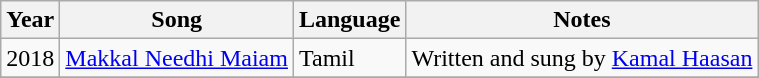<table class="wikitable sortable">
<tr>
<th>Year</th>
<th>Song</th>
<th>Language</th>
<th>Notes</th>
</tr>
<tr>
<td>2018</td>
<td><a href='#'>Makkal Needhi Maiam</a></td>
<td>Tamil</td>
<td>Written and sung by <a href='#'>Kamal Haasan</a></td>
</tr>
<tr>
</tr>
</table>
